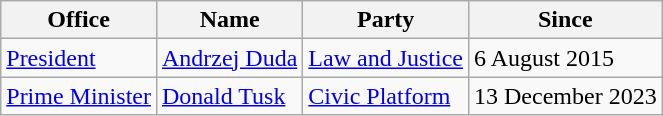<table class="wikitable">
<tr>
<th>Office</th>
<th>Name</th>
<th>Party</th>
<th>Since</th>
</tr>
<tr>
<td><a href='#'>President</a></td>
<td><a href='#'>Andrzej Duda</a></td>
<td><a href='#'>Law and Justice</a></td>
<td>6 August 2015</td>
</tr>
<tr>
<td><a href='#'>Prime Minister</a></td>
<td><a href='#'>Donald Tusk</a></td>
<td><a href='#'>Civic Platform</a></td>
<td>13 December 2023</td>
</tr>
</table>
